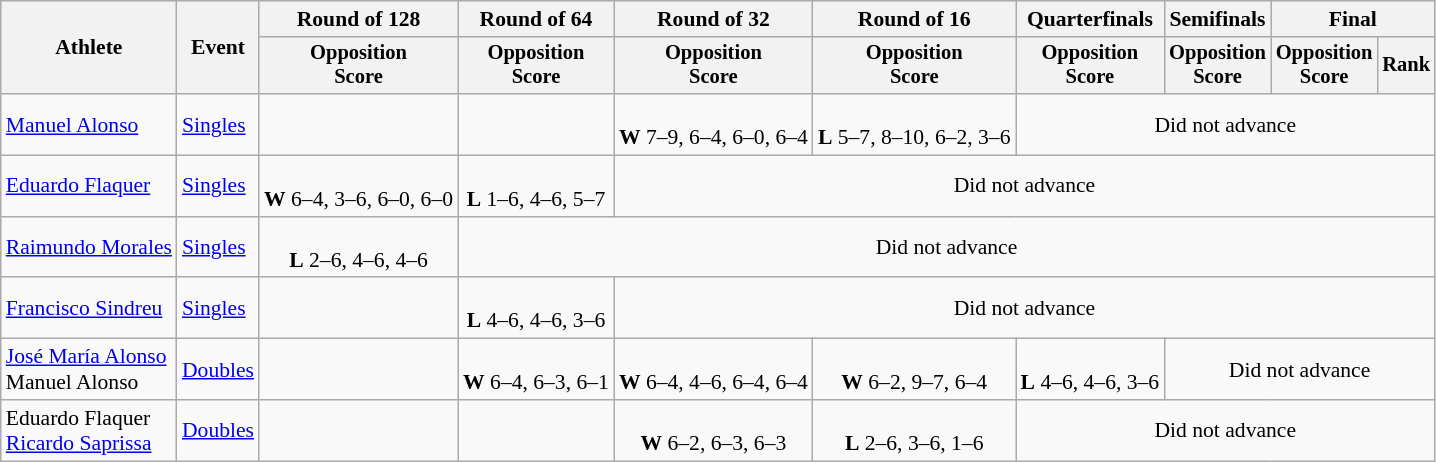<table class=wikitable style="font-size:90%">
<tr>
<th rowspan=2>Athlete</th>
<th rowspan=2>Event</th>
<th>Round of 128</th>
<th>Round of 64</th>
<th>Round of 32</th>
<th>Round of 16</th>
<th>Quarterfinals</th>
<th>Semifinals</th>
<th colspan=2>Final</th>
</tr>
<tr style="font-size:95%">
<th>Opposition<br>Score</th>
<th>Opposition<br>Score</th>
<th>Opposition<br>Score</th>
<th>Opposition<br>Score</th>
<th>Opposition<br>Score</th>
<th>Opposition<br>Score</th>
<th>Opposition<br>Score</th>
<th>Rank</th>
</tr>
<tr align=center>
<td align=left><a href='#'>Manuel Alonso</a></td>
<td align=left><a href='#'>Singles</a></td>
<td></td>
<td></td>
<td><br> <strong>W</strong> 7–9, 6–4, 6–0, 6–4</td>
<td><br> <strong>L</strong> 5–7, 8–10, 6–2, 3–6</td>
<td colspan=4>Did not advance</td>
</tr>
<tr align=center>
<td align=left><a href='#'>Eduardo Flaquer</a></td>
<td align=left><a href='#'>Singles</a></td>
<td><br> <strong>W</strong> 6–4, 3–6, 6–0, 6–0</td>
<td><br> <strong>L</strong> 1–6, 4–6, 5–7</td>
<td colspan=6>Did not advance</td>
</tr>
<tr align=center>
<td align=left><a href='#'>Raimundo Morales</a></td>
<td align=left><a href='#'>Singles</a></td>
<td><br> <strong>L</strong> 2–6, 4–6, 4–6</td>
<td colspan=7>Did not advance</td>
</tr>
<tr align=center>
<td align=left><a href='#'>Francisco Sindreu</a></td>
<td align=left><a href='#'>Singles</a></td>
<td></td>
<td><br> <strong>L</strong> 4–6, 4–6, 3–6</td>
<td colspan=6>Did not advance</td>
</tr>
<tr align=center>
<td align=left><a href='#'>José María Alonso</a> <br> Manuel Alonso</td>
<td align=left><a href='#'>Doubles</a></td>
<td></td>
<td> <br> <strong>W</strong> 6–4, 6–3, 6–1</td>
<td> <br> <strong>W</strong> 6–4, 4–6, 6–4, 6–4</td>
<td> <br> <strong>W</strong> 6–2, 9–7, 6–4</td>
<td> <br> <strong>L</strong> 4–6, 4–6, 3–6</td>
<td colspan=3>Did not advance</td>
</tr>
<tr align=center>
<td align=left>Eduardo Flaquer <br> <a href='#'>Ricardo Saprissa</a></td>
<td align=left><a href='#'>Doubles</a></td>
<td></td>
<td></td>
<td> <br> <strong>W</strong> 6–2, 6–3, 6–3</td>
<td> <br> <strong>L</strong> 2–6, 3–6, 1–6</td>
<td colspan=4>Did not advance</td>
</tr>
</table>
